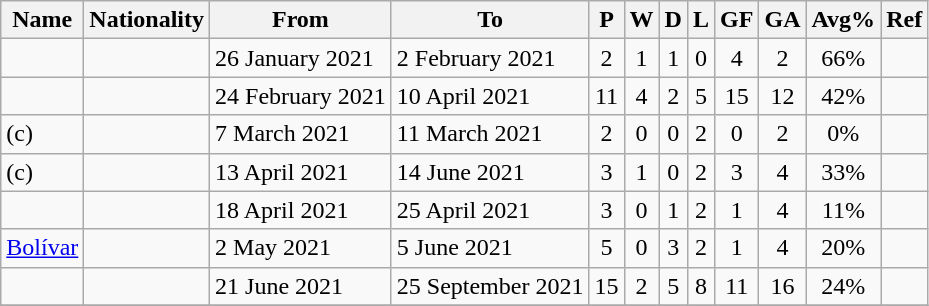<table class="wikitable sortable">
<tr>
<th>Name</th>
<th>Nationality</th>
<th>From</th>
<th class="unsortable">To</th>
<th>P</th>
<th>W</th>
<th>D</th>
<th>L</th>
<th>GF</th>
<th>GA</th>
<th>Avg%</th>
<th>Ref</th>
</tr>
<tr>
<td align=left></td>
<td></td>
<td align=left>26 January 2021</td>
<td align=left>2 February 2021</td>
<td align=center>2</td>
<td align=center>1</td>
<td align=center>1</td>
<td align=center>0</td>
<td align=center>4</td>
<td align=center>2</td>
<td align=center>66%</td>
<td align=center></td>
</tr>
<tr>
<td align=left></td>
<td></td>
<td align=left>24 February 2021</td>
<td align=left>10 April 2021</td>
<td align=center>11</td>
<td align=center>4</td>
<td align=center>2</td>
<td align=center>5</td>
<td align=center>15</td>
<td align=center>12</td>
<td align=center>42%</td>
<td align=center></td>
</tr>
<tr>
<td align=left> (c)</td>
<td></td>
<td align=left>7 March 2021</td>
<td align=left>11 March 2021</td>
<td align=center>2</td>
<td align=center>0</td>
<td align=center>0</td>
<td align=center>2</td>
<td align=center>0</td>
<td align=center>2</td>
<td align=center>0%</td>
<td align=center></td>
</tr>
<tr>
<td align=left> (c)</td>
<td></td>
<td align=left>13 April 2021</td>
<td align=left>14 June 2021</td>
<td align=center>3</td>
<td align=center>1</td>
<td align=center>0</td>
<td align=center>2</td>
<td align=center>3</td>
<td align=center>4</td>
<td align=center>33%</td>
<td align=center></td>
</tr>
<tr>
<td align=left></td>
<td></td>
<td align=left>18 April 2021</td>
<td align=left>25 April 2021</td>
<td align=center>3</td>
<td align=center>0</td>
<td align=center>1</td>
<td align=center>2</td>
<td align=center>1</td>
<td align=center>4</td>
<td align=center>11%</td>
<td align=center></td>
</tr>
<tr>
<td align=left><a href='#'>Bolívar</a></td>
<td></td>
<td align=left>2 May 2021</td>
<td align=left>5 June 2021</td>
<td align=center>5</td>
<td align=center>0</td>
<td align=center>3</td>
<td align=center>2</td>
<td align=center>1</td>
<td align=center>4</td>
<td align=center>20%</td>
<td align=center></td>
</tr>
<tr>
<td align=left></td>
<td></td>
<td align=left>21 June 2021</td>
<td align=left>25 September 2021</td>
<td align=center>15</td>
<td align=center>2</td>
<td align=center>5</td>
<td align=center>8</td>
<td align=center>11</td>
<td align=center>16</td>
<td align=center>24%</td>
<td align=center></td>
</tr>
<tr>
</tr>
</table>
